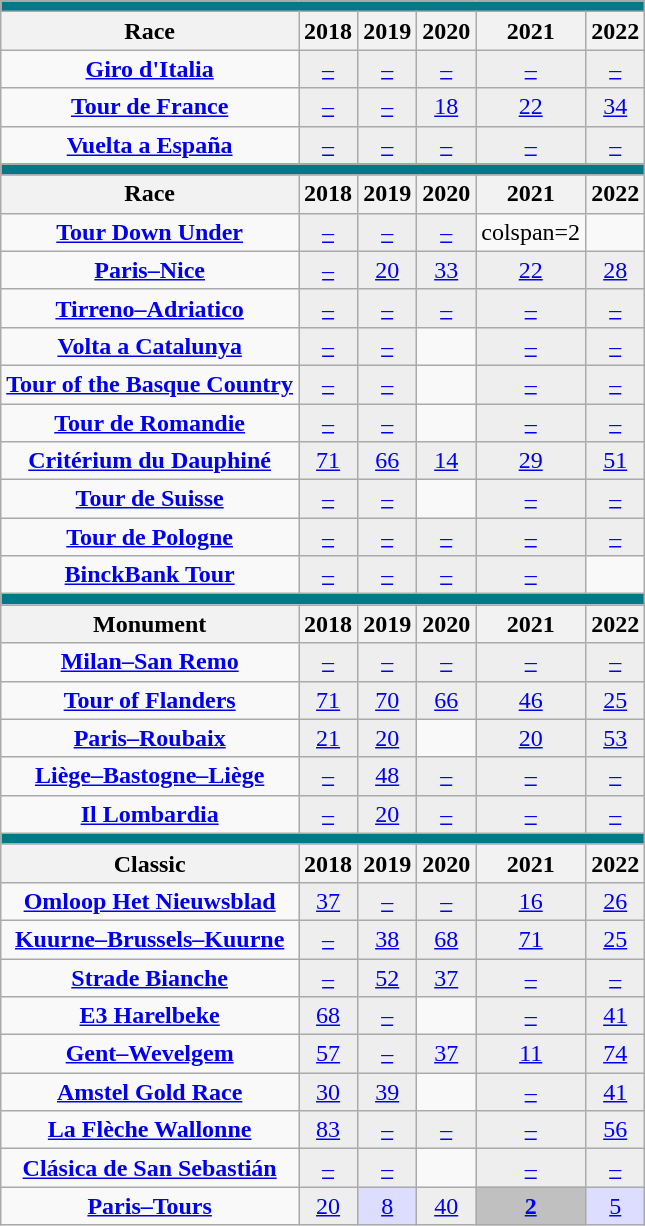<table class="wikitable">
<tr>
<td style="background:#007a87;" colspan=30><strong></strong></td>
</tr>
<tr>
<th>Race</th>
<th>2018</th>
<th>2019</th>
<th>2020</th>
<th>2021</th>
<th>2022</th>
</tr>
<tr align="center">
<td><strong><a href='#'>Giro d'Italia</a></strong></td>
<td style="background:#eee;"><a href='#'>–</a></td>
<td style="background:#eee;"><a href='#'>–</a></td>
<td style="background:#eee;"><a href='#'>–</a></td>
<td style="background:#eee;"><a href='#'>–</a></td>
<td style="background:#eee;"><a href='#'>–</a></td>
</tr>
<tr align="center">
<td><strong><a href='#'>Tour de France</a></strong></td>
<td style="background:#eee;"><a href='#'>–</a></td>
<td style="background:#eee;"><a href='#'>–</a></td>
<td style="background:#eee;"><a href='#'>18</a></td>
<td style="background:#eee;"><a href='#'>22</a></td>
<td style="background:#eee;"><a href='#'>34</a></td>
</tr>
<tr align="center">
<td><strong><a href='#'>Vuelta a España</a></strong></td>
<td style="background:#eee;"><a href='#'>–</a></td>
<td style="background:#eee;"><a href='#'>–</a></td>
<td style="background:#eee;"><a href='#'>–</a></td>
<td style="background:#eee;"><a href='#'>–</a></td>
<td style="background:#eee;"><a href='#'>–</a></td>
</tr>
<tr>
<td style="background:#007a87;" colspan=30><strong></strong></td>
</tr>
<tr>
<th>Race</th>
<th>2018</th>
<th>2019</th>
<th>2020</th>
<th>2021</th>
<th>2022</th>
</tr>
<tr align="center">
<td><strong><a href='#'>Tour Down Under</a></strong></td>
<td style="background:#eee;"><a href='#'>–</a></td>
<td style="background:#eee;"><a href='#'>–</a></td>
<td style="background:#eee;"><a href='#'>–</a></td>
<td>colspan=2 </td>
</tr>
<tr align="center">
<td><strong><a href='#'>Paris–Nice</a></strong></td>
<td style="background:#eee;"><a href='#'>–</a></td>
<td style="background:#eee;"><a href='#'>20</a></td>
<td style="background:#eee;"><a href='#'>33</a></td>
<td style="background:#eee;"><a href='#'>22</a></td>
<td style="background:#eee;"><a href='#'>28</a></td>
</tr>
<tr align="center">
<td><strong><a href='#'>Tirreno–Adriatico</a></strong></td>
<td style="background:#eee;"><a href='#'>–</a></td>
<td style="background:#eee;"><a href='#'>–</a></td>
<td style="background:#eee;"><a href='#'>–</a></td>
<td style="background:#eee;"><a href='#'>–</a></td>
<td style="background:#eee;"><a href='#'>–</a></td>
</tr>
<tr align="center">
<td><strong><a href='#'>Volta a Catalunya</a></strong></td>
<td style="background:#eee;"><a href='#'>–</a></td>
<td style="background:#eee;"><a href='#'>–</a></td>
<td></td>
<td style="background:#eee;"><a href='#'>–</a></td>
<td style="background:#eee;"><a href='#'>–</a></td>
</tr>
<tr align="center">
<td><strong><a href='#'>Tour of the Basque Country</a></strong></td>
<td style="background:#eee;"><a href='#'>–</a></td>
<td style="background:#eee;"><a href='#'>–</a></td>
<td></td>
<td style="background:#eee;"><a href='#'>–</a></td>
<td style="background:#eee;"><a href='#'>–</a></td>
</tr>
<tr align="center">
<td><strong><a href='#'>Tour de Romandie</a></strong></td>
<td style="background:#eee;"><a href='#'>–</a></td>
<td style="background:#eee;"><a href='#'>–</a></td>
<td></td>
<td style="background:#eee;"><a href='#'>–</a></td>
<td style="background:#eee;"><a href='#'>–</a></td>
</tr>
<tr align="center">
<td><strong><a href='#'>Critérium du Dauphiné</a></strong></td>
<td style="background:#eee;"><a href='#'>71</a></td>
<td style="background:#eee;"><a href='#'>66</a></td>
<td style="background:#eee;"><a href='#'>14</a></td>
<td style="background:#eee;"><a href='#'>29</a></td>
<td style="background:#eee;"><a href='#'>51</a></td>
</tr>
<tr align="center">
<td><strong><a href='#'>Tour de Suisse</a></strong></td>
<td style="background:#eee;"><a href='#'>–</a></td>
<td style="background:#eee;"><a href='#'>–</a></td>
<td></td>
<td style="background:#eee;"><a href='#'>–</a></td>
<td style="background:#eee;"><a href='#'>–</a></td>
</tr>
<tr align="center">
<td><strong><a href='#'>Tour de Pologne</a></strong></td>
<td style="background:#eee;"><a href='#'>–</a></td>
<td style="background:#eee;"><a href='#'>–</a></td>
<td style="background:#eee;"><a href='#'>–</a></td>
<td style="background:#eee;"><a href='#'>–</a></td>
<td style="background:#eee;"><a href='#'>–</a></td>
</tr>
<tr align="center">
<td><strong><a href='#'>BinckBank Tour</a></strong></td>
<td style="background:#eee;"><a href='#'>–</a></td>
<td style="background:#eee;"><a href='#'>–</a></td>
<td style="background:#eee;"><a href='#'>–</a></td>
<td style="background:#eee;"><a href='#'>–</a></td>
<td></td>
</tr>
<tr>
<td style="background:#007a87;" colspan=30><strong></strong></td>
</tr>
<tr>
<th>Monument</th>
<th>2018</th>
<th>2019</th>
<th>2020</th>
<th>2021</th>
<th>2022</th>
</tr>
<tr align="center">
<td><strong><a href='#'>Milan–San Remo</a></strong></td>
<td style="background:#eee;"><a href='#'>–</a></td>
<td style="background:#eee;"><a href='#'>–</a></td>
<td style="background:#eee;"><a href='#'>–</a></td>
<td style="background:#eee;"><a href='#'>–</a></td>
<td style="background:#eee;"><a href='#'>–</a></td>
</tr>
<tr align="center">
<td><strong><a href='#'>Tour of Flanders</a></strong></td>
<td style="background:#eee;"><a href='#'>71</a></td>
<td style="background:#eee;"><a href='#'>70</a></td>
<td style="background:#eee;"><a href='#'>66</a></td>
<td style="background:#eee;"><a href='#'>46</a></td>
<td style="background:#eee;"><a href='#'>25</a></td>
</tr>
<tr align="center">
<td><strong><a href='#'>Paris–Roubaix</a></strong></td>
<td style="background:#eee;"><a href='#'>21</a></td>
<td style="background:#eee;"><a href='#'>20</a></td>
<td></td>
<td style="background:#eee;"><a href='#'>20</a></td>
<td style="background:#eee;"><a href='#'>53</a></td>
</tr>
<tr align="center">
<td><strong><a href='#'>Liège–Bastogne–Liège</a></strong></td>
<td style="background:#eee;"><a href='#'>–</a></td>
<td style="background:#eee;"><a href='#'>48</a></td>
<td style="background:#eee;"><a href='#'>–</a></td>
<td style="background:#eee;"><a href='#'>–</a></td>
<td style="background:#eee;"><a href='#'>–</a></td>
</tr>
<tr align="center">
<td><strong><a href='#'>Il Lombardia</a></strong></td>
<td style="background:#eee;"><a href='#'>–</a></td>
<td style="background:#eee;"><a href='#'>20</a></td>
<td style="background:#eee;"><a href='#'>–</a></td>
<td style="background:#eee;"><a href='#'>–</a></td>
<td style="background:#eee;"><a href='#'>–</a></td>
</tr>
<tr>
<td style="background:#007a87;" colspan=30><strong></strong></td>
</tr>
<tr>
<th>Classic</th>
<th>2018</th>
<th>2019</th>
<th>2020</th>
<th>2021</th>
<th>2022</th>
</tr>
<tr align="center">
<td><strong><a href='#'>Omloop Het Nieuwsblad</a></strong></td>
<td style="background:#eee;"><a href='#'>37</a></td>
<td style="background:#eee;"><a href='#'>–</a></td>
<td style="background:#eee;"><a href='#'>–</a></td>
<td style="background:#eee;"><a href='#'>16</a></td>
<td style="background:#eee;"><a href='#'>26</a></td>
</tr>
<tr align="center">
<td><strong><a href='#'>Kuurne–Brussels–Kuurne</a></strong></td>
<td style="background:#eee;"><a href='#'>–</a></td>
<td style="background:#eee;"><a href='#'>38</a></td>
<td style="background:#eee;"><a href='#'>68</a></td>
<td style="background:#eee;"><a href='#'>71</a></td>
<td style="background:#eee;"><a href='#'>25</a></td>
</tr>
<tr align="center">
<td><strong><a href='#'>Strade Bianche</a></strong></td>
<td style="background:#eee;"><a href='#'>–</a></td>
<td style="background:#eee;"><a href='#'>52</a></td>
<td style="background:#eee;"><a href='#'>37</a></td>
<td style="background:#eee;"><a href='#'>–</a></td>
<td style="background:#eee;"><a href='#'>–</a></td>
</tr>
<tr align="center">
<td><strong><a href='#'>E3 Harelbeke</a></strong></td>
<td style="background:#eee;"><a href='#'>68</a></td>
<td style="background:#eee;"><a href='#'>–</a></td>
<td></td>
<td style="background:#eee;"><a href='#'>–</a></td>
<td style="background:#eee;"><a href='#'>41</a></td>
</tr>
<tr align="center">
<td><strong><a href='#'>Gent–Wevelgem</a></strong></td>
<td style="background:#eee;"><a href='#'>57</a></td>
<td style="background:#eee;"><a href='#'>–</a></td>
<td style="background:#eee;"><a href='#'>37</a></td>
<td style="background:#eee;"><a href='#'>11</a></td>
<td style="background:#eee;"><a href='#'>74</a></td>
</tr>
<tr align="center">
<td><strong><a href='#'>Amstel Gold Race</a></strong></td>
<td style="background:#eee;"><a href='#'>30</a></td>
<td style="background:#eee;"><a href='#'>39</a></td>
<td></td>
<td style="background:#eee;"><a href='#'>–</a></td>
<td style="background:#eee;"><a href='#'>41</a></td>
</tr>
<tr align="center">
<td><strong><a href='#'>La Flèche Wallonne</a></strong></td>
<td style="background:#eee;"><a href='#'>83</a></td>
<td style="background:#eee;"><a href='#'>–</a></td>
<td style="background:#eee;"><a href='#'>–</a></td>
<td style="background:#eee;"><a href='#'>–</a></td>
<td style="background:#eee;"><a href='#'>56</a></td>
</tr>
<tr align="center">
<td><strong><a href='#'>Clásica de San Sebastián</a></strong></td>
<td style="background:#eee;"><a href='#'>–</a></td>
<td style="background:#eee;"><a href='#'>–</a></td>
<td></td>
<td style="background:#eee;"><a href='#'>–</a></td>
<td style="background:#eee;"><a href='#'>–</a></td>
</tr>
<tr align="center">
<td><strong><a href='#'>Paris–Tours</a></strong></td>
<td style="background:#eee;"><a href='#'>20</a></td>
<td style="background:#ddf;"><a href='#'>8</a></td>
<td style="background:#eee;"><a href='#'>40</a></td>
<td style="background:silver;"><a href='#'><strong>2</strong></a></td>
<td style="background:#ddf;"><a href='#'>5</a></td>
</tr>
</table>
